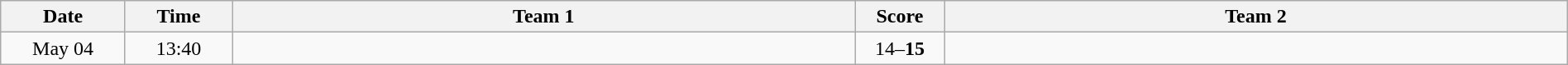<table class="wikitable" width="100%">
<tr>
<th style="width:7%">Date</th>
<th style="width:6%">Time</th>
<th style="width:35%">Team 1</th>
<th style="width:5%">Score</th>
<th style="width:35%">Team 2</th>
</tr>
<tr>
<td style="text-align:center">May 04</td>
<td style="text-align:center">13:40</td>
<td style="text-align:right"></td>
<td style="text-align:center">14–<strong>15</strong></td>
<td style="text-align:left"><strong></strong></td>
</tr>
</table>
